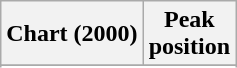<table class="wikitable">
<tr>
<th>Chart (2000)</th>
<th>Peak<br>position</th>
</tr>
<tr>
</tr>
<tr>
</tr>
</table>
